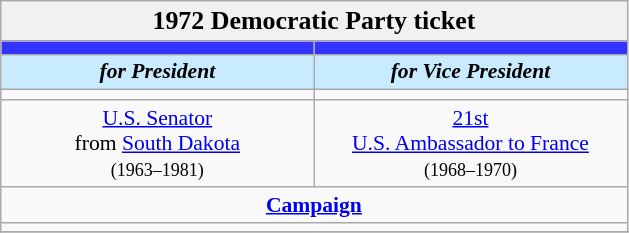<table class="wikitable" style="font-size:90%; text-align:center;">
<tr>
<td style="background:#f1f1f1;" colspan="30"><big> <strong>1972 Democratic Party ticket</strong></big></td>
</tr>
<tr>
<th style="width:3em; font-size:135%; background:#3333FF; width:200px;"><a href='#'></a></th>
<th style="width:3em; font-size:135%; background:#3333FF; width:200px;"><a href='#'></a></th>
</tr>
<tr style="color:#000; font-size:100%; background:#c8ebff;">
<td style="width:3em; width:200px;"><strong><em>for President</em></strong></td>
<td style="width:3em; width:200px;"><strong><em>for Vice President</em></strong></td>
</tr>
<tr>
<td></td>
<td></td>
</tr>
<tr>
<td><a href='#'>U.S. Senator</a><br>from <a href='#'>South Dakota</a><br><small>(1963–1981)</small></td>
<td><a href='#'>21st</a><br><a href='#'>U.S. Ambassador to France</a><br><small>(1968–1970)</small></td>
</tr>
<tr>
<td colspan=2><a href='#'><strong>Campaign</strong></a></td>
</tr>
<tr>
<td colspan=2></td>
</tr>
<tr>
</tr>
</table>
